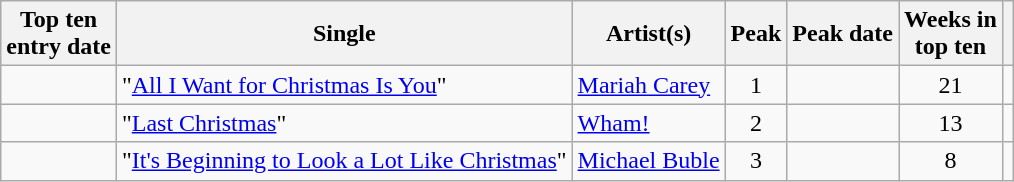<table class="wikitable sortable">
<tr>
<th>Top ten<br>entry date</th>
<th>Single</th>
<th>Artist(s)</th>
<th data-sort-type="number">Peak</th>
<th>Peak date</th>
<th data-sort-type="number">Weeks in<br>top ten</th>
<th></th>
</tr>
<tr>
<td></td>
<td>"<a href='#'>All I Want for Christmas Is You</a>"</td>
<td><a href='#'>Mariah Carey</a></td>
<td style="text-align:center;">1</td>
<td></td>
<td style="text-align:center;">21</td>
<td></td>
</tr>
<tr>
<td></td>
<td>"<a href='#'>Last Christmas</a>" </td>
<td><a href='#'>Wham!</a></td>
<td style="text-align:center;">2</td>
<td></td>
<td style="text-align:center;">13</td>
<td style="text-align:center;"></td>
</tr>
<tr>
<td></td>
<td>"<a href='#'>It's Beginning to Look a Lot Like Christmas</a>" </td>
<td><a href='#'>Michael Buble</a></td>
<td style="text-align:center;">3</td>
<td></td>
<td style="text-align:center;">8</td>
<td style="text-align:center;"></td>
</tr>
</table>
